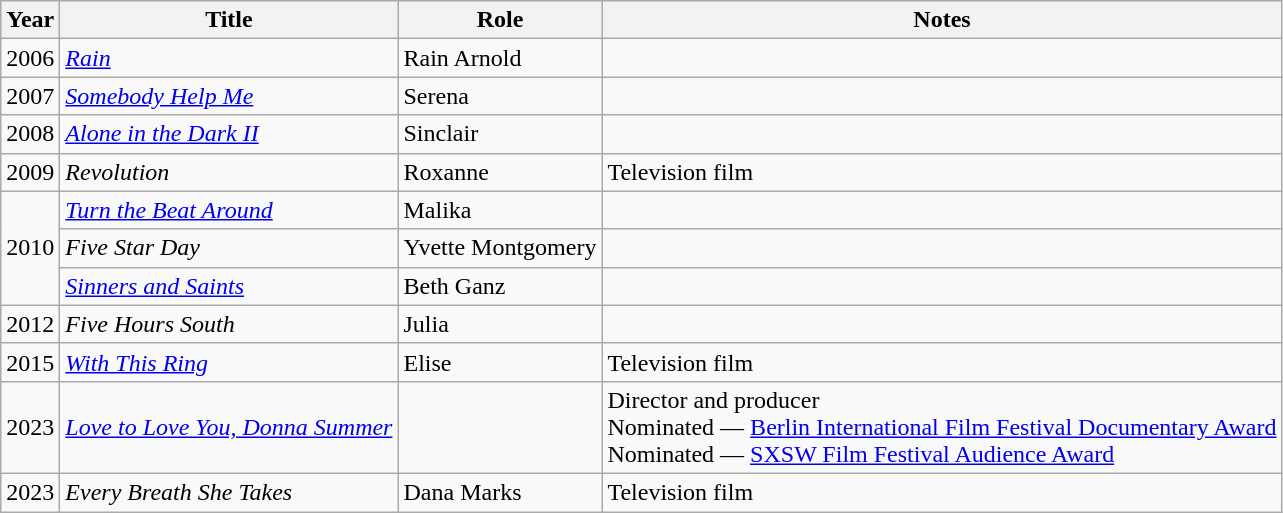<table class="wikitable sortable">
<tr>
<th>Year</th>
<th>Title</th>
<th>Role</th>
<th class="unsortable">Notes</th>
</tr>
<tr>
<td>2006</td>
<td><em><a href='#'>Rain</a></em></td>
<td>Rain Arnold</td>
<td></td>
</tr>
<tr>
<td>2007</td>
<td><em><a href='#'>Somebody Help Me</a></em></td>
<td>Serena</td>
<td></td>
</tr>
<tr>
<td>2008</td>
<td><em><a href='#'>Alone in the Dark II</a></em></td>
<td>Sinclair</td>
<td></td>
</tr>
<tr>
<td>2009</td>
<td><em>Revolution</em></td>
<td>Roxanne</td>
<td>Television film</td>
</tr>
<tr>
<td rowspan="3">2010</td>
<td><em><a href='#'>Turn the Beat Around</a></em></td>
<td>Malika</td>
<td></td>
</tr>
<tr>
<td><em>Five Star Day</em></td>
<td>Yvette Montgomery</td>
<td></td>
</tr>
<tr>
<td><em><a href='#'>Sinners and Saints</a></em></td>
<td>Beth Ganz</td>
<td></td>
</tr>
<tr>
<td>2012</td>
<td><em>Five Hours South</em></td>
<td>Julia</td>
<td></td>
</tr>
<tr>
<td>2015</td>
<td><em><a href='#'>With This Ring</a></em></td>
<td>Elise</td>
<td>Television film</td>
</tr>
<tr>
<td>2023</td>
<td><em><a href='#'>Love to Love You, Donna Summer</a></em></td>
<td></td>
<td>Director and producer<br>Nominated — <a href='#'>Berlin International Film Festival Documentary Award</a><br>Nominated — <a href='#'>SXSW Film Festival Audience Award</a></td>
</tr>
<tr>
<td>2023</td>
<td><em>Every Breath She Takes</em></td>
<td>Dana Marks</td>
<td>Television film</td>
</tr>
</table>
